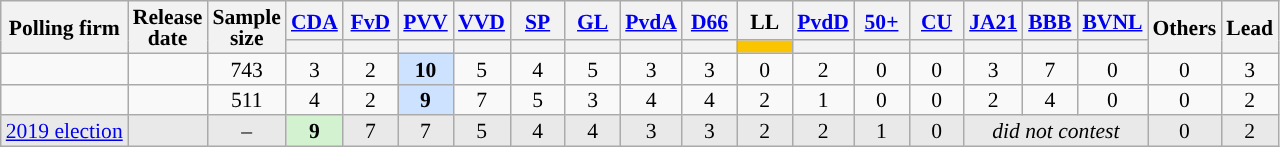<table class="wikitable sortable tpl-blanktable" style="text-align:center;font-size:90%;line-height:14px;">
<tr>
<th rowspan="2">Polling firm</th>
<th rowspan="2">Release<br>date</th>
<th rowspan="2">Sample<br>size</th>
<th class="unsortable" style="width:30px;"><a href='#'>CDA</a></th>
<th class="unsortable" style="width:30px;"><a href='#'>FvD</a></th>
<th class="unsortable" style="width:30px;"><a href='#'>PVV</a></th>
<th class="unsortable" style="width:30px;"><a href='#'>VVD</a></th>
<th class="unsortable" style="width:30px;"><a href='#'>SP</a></th>
<th class="unsortable" style="width:30px;"><a href='#'>GL</a></th>
<th class="unsortable" style="width:30px;"><a href='#'>PvdA</a></th>
<th class="unsortable" style="width:30px;"><a href='#'>D66</a></th>
<th class="unsortable" style="width:30px;">LL </th>
<th class="unsortable" style="width:30px;"><a href='#'>PvdD</a></th>
<th class="unsortable" style="width:30px;"><a href='#'>50+</a></th>
<th class="unsortable" style="width:30px;"><a href='#'>CU</a></th>
<th class="unsortable" style="width:30px;"><a href='#'>JA21</a></th>
<th class="unsortable" style="width:30px;"><a href='#'>BBB</a></th>
<th class="unsortable" style="width:30px;"><a href='#'>BVNL</a></th>
<th class="unsortable" style="width:30px;" rowspan="2">Others</th>
<th rowspan="2">Lead</th>
</tr>
<tr>
<th data-sort-type="number" style="background:"></th>
<th data-sort-type="number" style="background:"></th>
<th data-sort-type="number" style="background:"></th>
<th data-sort-type="number" style="background:"></th>
<th data-sort-type="number" style="background:"></th>
<th data-sort-type="number" style="background:"></th>
<th data-sort-type="number" style="background:"></th>
<th data-sort-type="number" style="background:"></th>
<th data-sort-type="number" style="background:#fbc400;"></th>
<th data-sort-type="number" style="background:"></th>
<th data-sort-type="number" style="background:"></th>
<th data-sort-type="number" style="background:"></th>
<th data-sort-type="number" style="background:"></th>
<th data-sort-type="number" style="background:"></th>
<th data-sort-type="number" style="background:"></th>
</tr>
<tr>
<td></td>
<td></td>
<td>743</td>
<td>3</td>
<td>2</td>
<td style="background:#CDE2FE;"><strong>10</strong></td>
<td>5</td>
<td>4</td>
<td>5</td>
<td>3</td>
<td>3</td>
<td>0</td>
<td>2</td>
<td>0</td>
<td>0</td>
<td>3</td>
<td>7</td>
<td>0</td>
<td>0</td>
<td style="background:">3</td>
</tr>
<tr>
<td></td>
<td></td>
<td>511</td>
<td>4</td>
<td>2</td>
<td style="background:#CDE2FE;"><strong>9</strong></td>
<td>7</td>
<td>5</td>
<td>3</td>
<td>4</td>
<td>4</td>
<td>2</td>
<td>1</td>
<td>0</td>
<td>0</td>
<td>2</td>
<td>4</td>
<td>0</td>
<td>0</td>
<td style="background:">2</td>
</tr>
<tr style="background:#E9E9E9;">
<td><a href='#'>2019 election</a></td>
<td></td>
<td>–</td>
<td style="background:#D3F2D0;"><strong>9</strong></td>
<td>7</td>
<td>7</td>
<td>5</td>
<td>4</td>
<td>4</td>
<td>3</td>
<td>3</td>
<td>2</td>
<td>2</td>
<td>1</td>
<td>0</td>
<td colspan=3><em>did not contest</em></td>
<td>0</td>
<td style="background:">2</td>
</tr>
</table>
